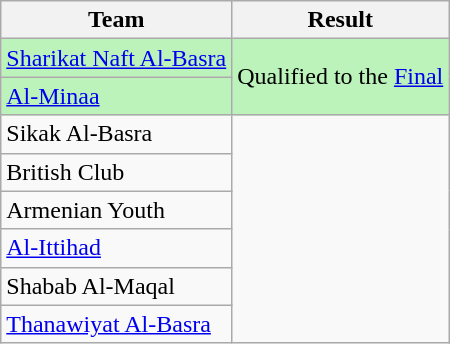<table class="wikitable" style="text-align: center">
<tr>
<th><strong>Team</strong></th>
<th><strong>Result</strong></th>
</tr>
<tr>
<td style="text-align: left" bgcolor=#BBF3BB><a href='#'>Sharikat Naft Al-Basra</a></td>
<td bgcolor=#BBF3BB rowspan=2>Qualified to the <a href='#'>Final</a></td>
</tr>
<tr>
<td style="text-align: left" bgcolor=#BBF3BB><a href='#'>Al-Minaa</a></td>
</tr>
<tr>
<td style="text-align: left">Sikak Al-Basra</td>
</tr>
<tr>
<td style="text-align: left">British Club</td>
</tr>
<tr>
<td style="text-align: left">Armenian Youth</td>
</tr>
<tr>
<td style="text-align: left"><a href='#'>Al-Ittihad</a></td>
</tr>
<tr>
<td style="text-align: left">Shabab Al-Maqal</td>
</tr>
<tr>
<td style="text-align: left"><a href='#'>Thanawiyat Al-Basra</a></td>
</tr>
</table>
